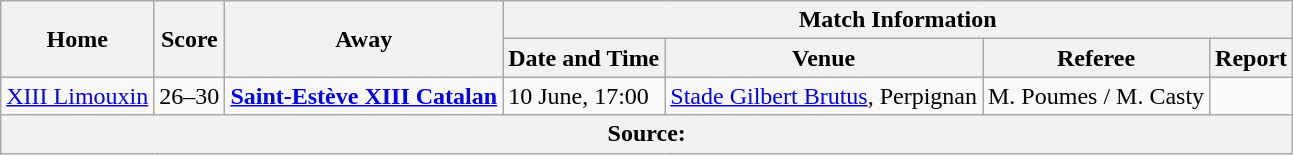<table class="wikitable defaultcenter col1left col3left">
<tr>
<th scope="col" rowspan=2>Home</th>
<th scope="col" rowspan=2>Score</th>
<th scope="col" rowspan=2>Away</th>
<th scope="col" colspan=4>Match Information</th>
</tr>
<tr>
<th scope="col">Date and Time</th>
<th scope="col">Venue</th>
<th scope="col">Referee</th>
<th scope="col">Report</th>
</tr>
<tr>
<td> <a href='#'>XIII Limouxin</a></td>
<td>26–30</td>
<td> <strong><a href='#'>Saint-Estève XIII Catalan</a></strong></td>
<td>10 June, 17:00</td>
<td><a href='#'>Stade Gilbert Brutus</a>, Perpignan</td>
<td>M. Poumes / M. Casty</td>
<td></td>
</tr>
<tr>
<th colspan=7>Source:</th>
</tr>
</table>
